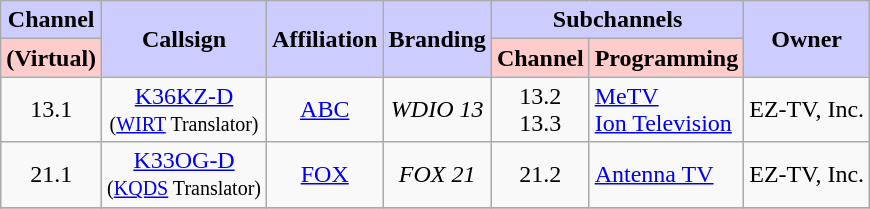<table class=wikitable style="text-align:center">
<tr>
<th style="background:#ccccff;">Channel</th>
<th style="background:#ccccff;" rowspan="2">Callsign</th>
<th style="background:#ccccff;" rowspan="2">Affiliation</th>
<th style="background:#ccccff;" rowspan="2">Branding</th>
<th style="background:#ccccff;" colspan="2">Subchannels</th>
<th style="background:#ccccff;" rowspan="2">Owner</th>
</tr>
<tr>
<th style="background:#ffcccc;">(Virtual)</th>
<th style="background:#ffcccc;">Channel</th>
<th style="background:#ffcccc">Programming</th>
</tr>
<tr>
<td>13.1</td>
<td><a href='#'>K36KZ-D</a> <br><small>(<a href='#'>WIRT</a> Translator)</small></td>
<td><a href='#'>ABC</a></td>
<td><em>WDIO 13</em></td>
<td>13.2<br>13.3</td>
<td style="text-align:left"><a href='#'>MeTV</a><br><a href='#'>Ion Television</a></td>
<td style="text-align:left">EZ-TV, Inc.</td>
</tr>
<tr>
<td>21.1</td>
<td><a href='#'>K33OG-D</a><br><small>(<a href='#'>KQDS</a> Translator)</small></td>
<td><a href='#'>FOX</a></td>
<td><em>FOX 21</em></td>
<td>21.2</td>
<td style="text-align:left"><a href='#'>Antenna TV</a></td>
<td style="text-align:left">EZ-TV, Inc.</td>
</tr>
<tr>
</tr>
</table>
